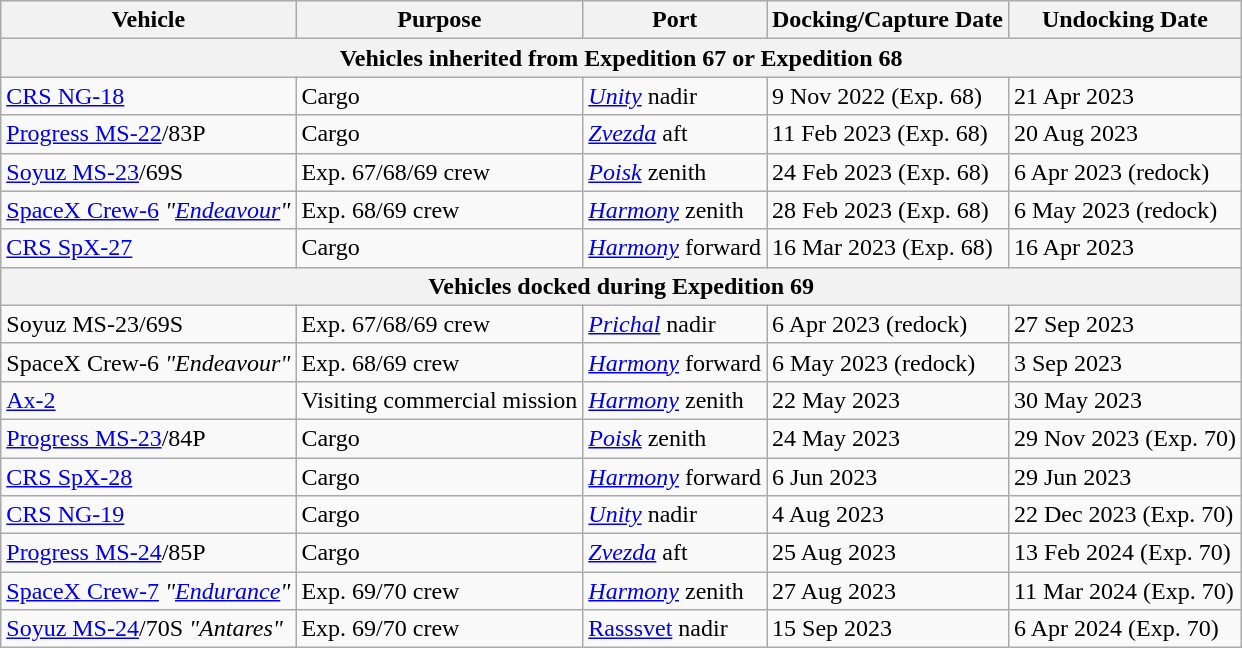<table class="wikitable">
<tr>
<th>Vehicle</th>
<th>Purpose</th>
<th>Port</th>
<th>Docking/Capture Date</th>
<th>Undocking Date</th>
</tr>
<tr>
<th colspan="5">Vehicles inherited from Expedition 67 or Expedition 68</th>
</tr>
<tr>
<td> <a href='#'>CRS NG-18</a></td>
<td>Cargo</td>
<td><a href='#'><em>Unity</em></a> nadir</td>
<td>9 Nov 2022 (Exp. 68)</td>
<td>21 Apr 2023</td>
</tr>
<tr>
<td> <a href='#'>Progress MS-22</a>/83P</td>
<td>Cargo</td>
<td><a href='#'><em>Zvezda</em></a> aft</td>
<td>11 Feb 2023 (Exp. 68)</td>
<td>20 Aug 2023</td>
</tr>
<tr>
<td> <a href='#'>Soyuz MS-23</a>/69S</td>
<td>Exp. 67/68/69 crew</td>
<td><a href='#'><em>Poisk</em></a> zenith</td>
<td>24 Feb 2023 (Exp. 68)</td>
<td>6 Apr 2023 (redock)</td>
</tr>
<tr>
<td> <a href='#'>SpaceX Crew-6</a> <em>"<a href='#'>Endeavour</a>"</em></td>
<td>Exp. 68/69 crew</td>
<td><a href='#'><em>Harmony</em></a> zenith</td>
<td>28 Feb 2023 (Exp. 68)</td>
<td>6 May 2023 (redock)</td>
</tr>
<tr>
<td> <a href='#'>CRS SpX-27</a></td>
<td>Cargo</td>
<td><a href='#'><em>Harmony</em></a> forward</td>
<td>16 Mar 2023 (Exp. 68)</td>
<td>16 Apr 2023</td>
</tr>
<tr>
<th colspan="5">Vehicles docked during Expedition 69</th>
</tr>
<tr>
<td> Soyuz MS-23/69S</td>
<td>Exp. 67/68/69 crew</td>
<td><a href='#'><em>Prichal</em></a> nadir</td>
<td>6 Apr 2023 (redock)</td>
<td>27 Sep 2023</td>
</tr>
<tr>
<td> SpaceX Crew-6 <em>"Endeavour"</em></td>
<td>Exp. 68/69 crew</td>
<td><a href='#'><em>Harmony</em></a> forward</td>
<td>6 May 2023 (redock)</td>
<td>3 Sep 2023</td>
</tr>
<tr>
<td> <a href='#'>Ax-2</a></td>
<td>Visiting commercial mission</td>
<td><a href='#'><em>Harmony</em></a> zenith</td>
<td>22 May 2023</td>
<td>30 May 2023</td>
</tr>
<tr>
<td> <a href='#'>Progress MS-23</a>/84P</td>
<td>Cargo</td>
<td><a href='#'><em>Poisk</em></a> zenith</td>
<td>24 May 2023</td>
<td>29 Nov 2023 (Exp. 70)</td>
</tr>
<tr>
<td> <a href='#'>CRS SpX-28</a></td>
<td>Cargo</td>
<td><a href='#'><em>Harmony</em></a> forward</td>
<td>6 Jun 2023</td>
<td>29 Jun 2023</td>
</tr>
<tr>
<td> <a href='#'>CRS NG-19</a></td>
<td>Cargo</td>
<td><a href='#'><em>Unity</em></a> nadir</td>
<td>4 Aug 2023</td>
<td>22 Dec 2023 (Exp. 70)</td>
</tr>
<tr>
<td> <a href='#'>Progress MS-24</a>/85P</td>
<td>Cargo</td>
<td><a href='#'><em>Zvezda</em></a> aft</td>
<td>25 Aug 2023</td>
<td>13 Feb 2024 (Exp. 70)</td>
</tr>
<tr>
<td> <a href='#'>SpaceX Crew-7</a> <em>"<a href='#'>Endurance</a>"</em></td>
<td>Exp. 69/70 crew</td>
<td><a href='#'><em>Harmony</em></a> zenith</td>
<td>27 Aug 2023</td>
<td>11 Mar 2024 (Exp. 70)</td>
</tr>
<tr>
<td> <a href='#'>Soyuz MS-24</a>/70S <em>"Antares"</em></td>
<td>Exp. 69/70 crew</td>
<td><a href='#'>Rasssvet</a> nadir</td>
<td>15 Sep 2023</td>
<td>6 Apr 2024 (Exp. 70)</td>
</tr>
</table>
